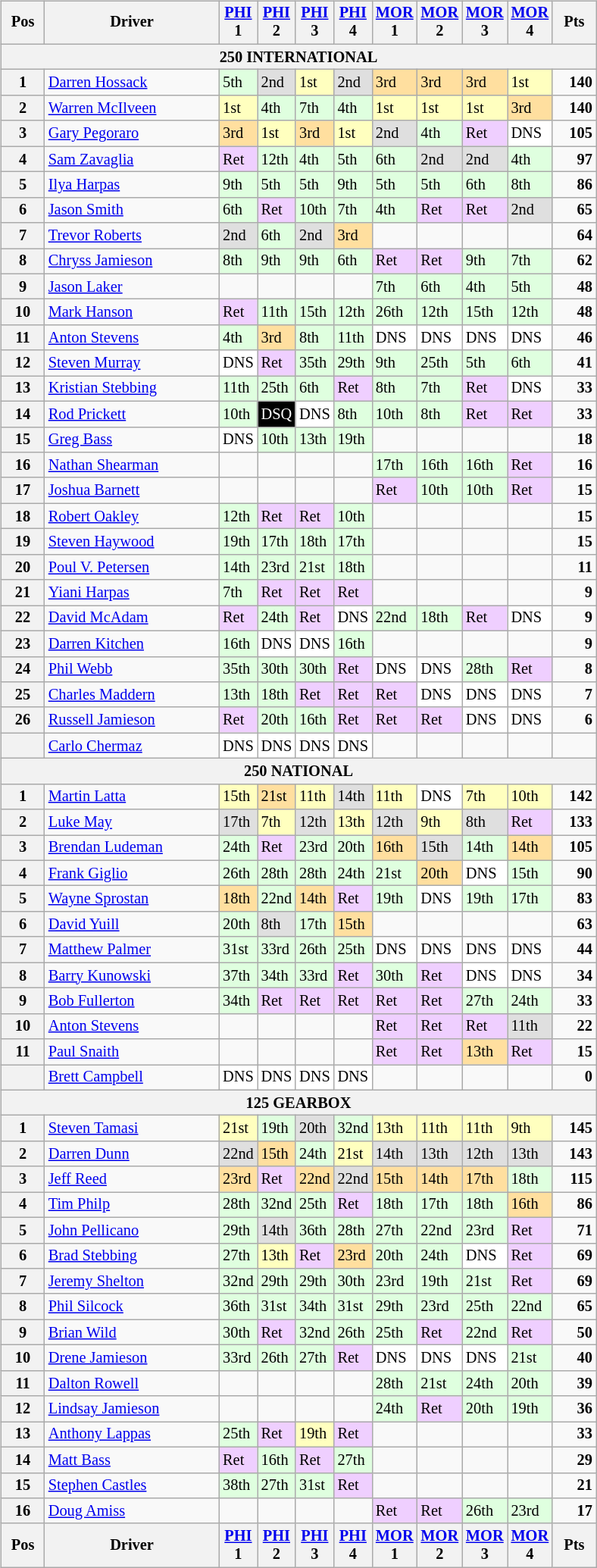<table>
<tr>
<td><br><table class="wikitable" style="font-size: 85%">
<tr>
<th valign="middle">Pos</th>
<th valign="middle">Driver</th>
<th width="2%"><a href='#'>PHI</a> 1</th>
<th width="2%"><a href='#'>PHI</a> 2</th>
<th width="2%"><a href='#'>PHI</a> 3</th>
<th width="2%"><a href='#'>PHI</a> 4</th>
<th width="2%"><a href='#'>MOR</a> 1</th>
<th width="2%"><a href='#'>MOR</a> 2</th>
<th width="2%"><a href='#'>MOR</a> 3</th>
<th width="2%"><a href='#'>MOR</a> 4</th>
<th valign="middle">Pts</th>
</tr>
<tr>
<th colspan=11><strong>250 INTERNATIONAL</strong></th>
</tr>
<tr>
<th>1</th>
<td><a href='#'>Darren Hossack</a></td>
<td style="background:#dfffdf;">5th</td>
<td style="background:#dfdfdf;">2nd</td>
<td style="background:#ffffbf;">1st</td>
<td style="background:#dfdfdf;">2nd</td>
<td style="background:#ffdf9f;">3rd</td>
<td style="background:#ffdf9f;">3rd</td>
<td style="background:#ffdf9f;">3rd</td>
<td style="background:#ffffbf;">1st</td>
<td align="right"><strong>140</strong></td>
</tr>
<tr>
<th>2</th>
<td><a href='#'>Warren McIlveen</a></td>
<td style="background:#ffffbf;">1st</td>
<td style="background:#dfffdf;">4th</td>
<td style="background:#dfffdf;">7th</td>
<td style="background:#dfffdf;">4th</td>
<td style="background:#ffffbf;">1st</td>
<td style="background:#ffffbf;">1st</td>
<td style="background:#ffffbf;">1st</td>
<td style="background:#ffdf9f;">3rd</td>
<td align="right"><strong>140</strong></td>
</tr>
<tr>
<th>3</th>
<td><a href='#'>Gary Pegoraro</a></td>
<td style="background:#ffdf9f;">3rd</td>
<td style="background:#ffffbf;">1st</td>
<td style="background:#ffdf9f;">3rd</td>
<td style="background:#ffffbf;">1st</td>
<td style="background:#dfdfdf;">2nd</td>
<td style="background:#dfffdf;">4th</td>
<td style="background:#efcfff;">Ret</td>
<td style="background:#ffffff;">DNS</td>
<td align="right"><strong>105</strong></td>
</tr>
<tr>
<th>4</th>
<td><a href='#'>Sam Zavaglia</a></td>
<td style="background:#efcfff;">Ret</td>
<td style="background:#dfffdf;">12th</td>
<td style="background:#dfffdf;">4th</td>
<td style="background:#dfffdf;">5th</td>
<td style="background:#dfffdf;">6th</td>
<td style="background:#dfdfdf;">2nd</td>
<td style="background:#dfdfdf;">2nd</td>
<td style="background:#dfffdf;">4th</td>
<td align="right"><strong>97</strong></td>
</tr>
<tr>
<th>5</th>
<td><a href='#'>Ilya Harpas</a></td>
<td style="background:#dfffdf;">9th</td>
<td style="background:#dfffdf;">5th</td>
<td style="background:#dfffdf;">5th</td>
<td style="background:#dfffdf;">9th</td>
<td style="background:#dfffdf;">5th</td>
<td style="background:#dfffdf;">5th</td>
<td style="background:#dfffdf;">6th</td>
<td style="background:#dfffdf;">8th</td>
<td align="right"><strong>86</strong></td>
</tr>
<tr>
<th>6</th>
<td><a href='#'>Jason Smith</a></td>
<td style="background:#dfffdf;">6th</td>
<td style="background:#efcfff;">Ret</td>
<td style="background:#dfffdf;">10th</td>
<td style="background:#dfffdf;">7th</td>
<td style="background:#dfffdf;">4th</td>
<td style="background:#efcfff;">Ret</td>
<td style="background:#efcfff;">Ret</td>
<td style="background:#dfdfdf;">2nd</td>
<td align="right"><strong>65</strong></td>
</tr>
<tr>
<th>7</th>
<td><a href='#'>Trevor Roberts</a></td>
<td style="background:#dfdfdf;">2nd</td>
<td style="background:#dfffdf;">6th</td>
<td style="background:#dfdfdf;">2nd</td>
<td style="background:#ffdf9f;">3rd</td>
<td></td>
<td></td>
<td></td>
<td></td>
<td align="right"><strong>64</strong></td>
</tr>
<tr>
<th>8</th>
<td><a href='#'>Chryss Jamieson</a></td>
<td style="background:#dfffdf;">8th</td>
<td style="background:#dfffdf;">9th</td>
<td style="background:#dfffdf;">9th</td>
<td style="background:#dfffdf;">6th</td>
<td style="background:#efcfff;">Ret</td>
<td style="background:#efcfff;">Ret</td>
<td style="background:#dfffdf;">9th</td>
<td style="background:#dfffdf;">7th</td>
<td align="right"><strong>62</strong></td>
</tr>
<tr>
<th>9</th>
<td><a href='#'>Jason Laker</a></td>
<td></td>
<td></td>
<td></td>
<td></td>
<td style="background:#dfffdf;">7th</td>
<td style="background:#dfffdf;">6th</td>
<td style="background:#dfffdf;">4th</td>
<td style="background:#dfffdf;">5th</td>
<td align="right"><strong>48</strong></td>
</tr>
<tr>
<th>10</th>
<td><a href='#'>Mark Hanson</a></td>
<td style="background:#efcfff;">Ret</td>
<td style="background:#dfffdf;">11th</td>
<td style="background:#dfffdf;">15th</td>
<td style="background:#dfffdf;">12th</td>
<td style="background:#dfffdf;">26th</td>
<td style="background:#dfffdf;">12th</td>
<td style="background:#dfffdf;">15th</td>
<td style="background:#dfffdf;">12th</td>
<td align="right"><strong>48</strong></td>
</tr>
<tr>
<th>11</th>
<td><a href='#'>Anton Stevens</a></td>
<td style="background:#dfffdf;">4th</td>
<td style="background:#ffdf9f;">3rd</td>
<td style="background:#dfffdf;">8th</td>
<td style="background:#dfffdf;">11th</td>
<td style="background:#ffffff;">DNS</td>
<td style="background:#ffffff;">DNS</td>
<td style="background:#ffffff;">DNS</td>
<td style="background:#ffffff;">DNS</td>
<td align="right"><strong>46</strong></td>
</tr>
<tr>
<th>12</th>
<td><a href='#'>Steven Murray</a></td>
<td style="background:#ffffff;">DNS</td>
<td style="background:#efcfff;">Ret</td>
<td style="background:#dfffdf;">35th</td>
<td style="background:#dfffdf;">29th</td>
<td style="background:#dfffdf;">9th</td>
<td style="background:#dfffdf;">25th</td>
<td style="background:#dfffdf;">5th</td>
<td style="background:#dfffdf;">6th</td>
<td align="right"><strong>41</strong></td>
</tr>
<tr>
<th>13</th>
<td><a href='#'>Kristian Stebbing</a></td>
<td style="background:#dfffdf;">11th</td>
<td style="background:#dfffdf;">25th</td>
<td style="background:#dfffdf;">6th</td>
<td style="background:#efcfff;">Ret</td>
<td style="background:#dfffdf;">8th</td>
<td style="background:#dfffdf;">7th</td>
<td style="background:#efcfff;">Ret</td>
<td style="background:#ffffff;">DNS</td>
<td align="right"><strong>33</strong></td>
</tr>
<tr>
<th>14</th>
<td><a href='#'>Rod Prickett</a></td>
<td style="background:#dfffdf;">10th</td>
<td style="background:#000000; color:white;">DSQ</td>
<td style="background:#ffffff;">DNS</td>
<td style="background:#dfffdf;">8th</td>
<td style="background:#dfffdf;">10th</td>
<td style="background:#dfffdf;">8th</td>
<td style="background:#efcfff;">Ret</td>
<td style="background:#efcfff;">Ret</td>
<td align="right"><strong>33</strong></td>
</tr>
<tr>
<th>15</th>
<td><a href='#'>Greg Bass</a></td>
<td style="background:#ffffff;">DNS</td>
<td style="background:#dfffdf;">10th</td>
<td style="background:#dfffdf;">13th</td>
<td style="background:#dfffdf;">19th</td>
<td></td>
<td></td>
<td></td>
<td></td>
<td align="right"><strong>18</strong></td>
</tr>
<tr>
<th>16</th>
<td><a href='#'>Nathan Shearman</a></td>
<td></td>
<td></td>
<td></td>
<td></td>
<td style="background:#dfffdf;">17th</td>
<td style="background:#dfffdf;">16th</td>
<td style="background:#dfffdf;">16th</td>
<td style="background:#efcfff;">Ret</td>
<td align="right"><strong>16</strong></td>
</tr>
<tr>
<th>17</th>
<td><a href='#'>Joshua Barnett</a></td>
<td></td>
<td></td>
<td></td>
<td></td>
<td style="background:#efcfff;">Ret</td>
<td style="background:#dfffdf;">10th</td>
<td style="background:#dfffdf;">10th</td>
<td style="background:#efcfff;">Ret</td>
<td align="right"><strong>15</strong></td>
</tr>
<tr>
<th>18</th>
<td><a href='#'>Robert Oakley</a></td>
<td style="background:#dfffdf;">12th</td>
<td style="background:#efcfff;">Ret</td>
<td style="background:#efcfff;">Ret</td>
<td style="background:#dfffdf;">10th</td>
<td></td>
<td></td>
<td></td>
<td></td>
<td align="right"><strong>15</strong></td>
</tr>
<tr>
<th>19</th>
<td><a href='#'>Steven Haywood</a></td>
<td style="background:#dfffdf;">19th</td>
<td style="background:#dfffdf;">17th</td>
<td style="background:#dfffdf;">18th</td>
<td style="background:#dfffdf;">17th</td>
<td></td>
<td></td>
<td></td>
<td></td>
<td align="right"><strong>15</strong></td>
</tr>
<tr>
<th>20</th>
<td><a href='#'>Poul V. Petersen</a></td>
<td style="background:#dfffdf;">14th</td>
<td style="background:#dfffdf;">23rd</td>
<td style="background:#dfffdf;">21st</td>
<td style="background:#dfffdf;">18th</td>
<td></td>
<td></td>
<td></td>
<td></td>
<td align="right"><strong>11</strong></td>
</tr>
<tr>
<th>21</th>
<td><a href='#'>Yiani Harpas</a></td>
<td style="background:#dfffdf;">7th</td>
<td style="background:#efcfff;">Ret</td>
<td style="background:#efcfff;">Ret</td>
<td style="background:#efcfff;">Ret</td>
<td></td>
<td></td>
<td></td>
<td></td>
<td align="right"><strong>9</strong></td>
</tr>
<tr>
<th>22</th>
<td><a href='#'>David McAdam</a></td>
<td style="background:#efcfff;">Ret</td>
<td style="background:#dfffdf;">24th</td>
<td style="background:#efcfff;">Ret</td>
<td style="background:#ffffff;">DNS</td>
<td style="background:#dfffdf;">22nd</td>
<td style="background:#dfffdf;">18th</td>
<td style="background:#efcfff;">Ret</td>
<td style="background:#ffffff;">DNS</td>
<td align="right"><strong>9</strong></td>
</tr>
<tr>
<th>23</th>
<td><a href='#'>Darren Kitchen</a></td>
<td style="background:#dfffdf;">16th</td>
<td style="background:#ffffff;">DNS</td>
<td style="background:#ffffff;">DNS</td>
<td style="background:#dfffdf;">16th</td>
<td></td>
<td></td>
<td></td>
<td></td>
<td align="right"><strong>9</strong></td>
</tr>
<tr>
<th>24</th>
<td><a href='#'>Phil Webb</a></td>
<td style="background:#dfffdf;">35th</td>
<td style="background:#dfffdf;">30th</td>
<td style="background:#dfffdf;">30th</td>
<td style="background:#efcfff;">Ret</td>
<td style="background:#ffffff;">DNS</td>
<td style="background:#ffffff;">DNS</td>
<td style="background:#dfffdf;">28th</td>
<td style="background:#efcfff;">Ret</td>
<td align="right"><strong>8</strong></td>
</tr>
<tr>
<th>25</th>
<td><a href='#'>Charles Maddern</a></td>
<td style="background:#dfffdf;">13th</td>
<td style="background:#dfffdf;">18th</td>
<td style="background:#efcfff;">Ret</td>
<td style="background:#efcfff;">Ret</td>
<td style="background:#efcfff;">Ret</td>
<td style="background:#ffffff;">DNS</td>
<td style="background:#ffffff;">DNS</td>
<td style="background:#ffffff;">DNS</td>
<td align="right"><strong>7</strong></td>
</tr>
<tr>
<th>26</th>
<td><a href='#'>Russell Jamieson</a></td>
<td style="background:#efcfff;">Ret</td>
<td style="background:#dfffdf;">20th</td>
<td style="background:#dfffdf;">16th</td>
<td style="background:#efcfff;">Ret</td>
<td style="background:#efcfff;">Ret</td>
<td style="background:#efcfff;">Ret</td>
<td style="background:#ffffff;">DNS</td>
<td style="background:#ffffff;">DNS</td>
<td align="right"><strong>6</strong></td>
</tr>
<tr>
<th></th>
<td><a href='#'>Carlo Chermaz</a></td>
<td style="background:#ffffff;">DNS</td>
<td style="background:#ffffff;">DNS</td>
<td style="background:#ffffff;">DNS</td>
<td style="background:#ffffff;">DNS</td>
<td></td>
<td></td>
<td></td>
<td></td>
<td></td>
</tr>
<tr>
<th colspan=11><strong>250 NATIONAL</strong></th>
</tr>
<tr>
<th>1</th>
<td><a href='#'>Martin Latta</a></td>
<td style="background:#ffffbf;">15th</td>
<td style="background:#ffdf9f;">21st</td>
<td style="background:#ffffbf;">11th</td>
<td style="background:#dfdfdf;">14th</td>
<td style="background:#ffffbf;">11th</td>
<td style="background:#ffffff;">DNS</td>
<td style="background:#ffffbf;">7th</td>
<td style="background:#ffffbf;">10th</td>
<td align="right"><strong>142</strong></td>
</tr>
<tr>
<th>2</th>
<td><a href='#'>Luke May</a></td>
<td style="background:#dfdfdf;">17th</td>
<td style="background:#ffffbf;">7th</td>
<td style="background:#dfdfdf;">12th</td>
<td style="background:#ffffbf;">13th</td>
<td style="background:#dfdfdf;">12th</td>
<td style="background:#ffffbf;">9th</td>
<td style="background:#dfdfdf;">8th</td>
<td style="background:#efcfff;">Ret</td>
<td align="right"><strong>133</strong></td>
</tr>
<tr>
<th>3</th>
<td><a href='#'>Brendan Ludeman</a></td>
<td style="background:#dfffdf;">24th</td>
<td style="background:#efcfff;">Ret</td>
<td style="background:#dfffdf;">23rd</td>
<td style="background:#dfffdf;">20th</td>
<td style="background:#ffdf9f;">16th</td>
<td style="background:#dfdfdf;">15th</td>
<td style="background:#dfffdf;">14th</td>
<td style="background:#ffdf9f;">14th</td>
<td align="right"><strong>105</strong></td>
</tr>
<tr>
<th>4</th>
<td><a href='#'>Frank Giglio</a></td>
<td style="background:#dfffdf;">26th</td>
<td style="background:#dfffdf;">28th</td>
<td style="background:#dfffdf;">28th</td>
<td style="background:#dfffdf;">24th</td>
<td style="background:#dfffdf;">21st</td>
<td style="background:#ffdf9f;">20th</td>
<td style="background:#ffffff;">DNS</td>
<td style="background:#dfffdf;">15th</td>
<td align="right"><strong>90</strong></td>
</tr>
<tr>
<th>5</th>
<td><a href='#'>Wayne Sprostan</a></td>
<td style="background:#ffdf9f;">18th</td>
<td style="background:#dfffdf;">22nd</td>
<td style="background:#ffdf9f;">14th</td>
<td style="background:#efcfff;">Ret</td>
<td style="background:#dfffdf;">19th</td>
<td style="background:#ffffff;">DNS</td>
<td style="background:#dfffdf;">19th</td>
<td style="background:#dfffdf;">17th</td>
<td align="right"><strong>83</strong></td>
</tr>
<tr>
<th>6</th>
<td><a href='#'>David Yuill</a></td>
<td style="background:#dfffdf;">20th</td>
<td style="background:#dfdfdf;">8th</td>
<td style="background:#dfffdf;">17th</td>
<td style="background:#ffdf9f;">15th</td>
<td></td>
<td></td>
<td></td>
<td></td>
<td align="right"><strong>63</strong></td>
</tr>
<tr>
<th>7</th>
<td><a href='#'>Matthew Palmer</a></td>
<td style="background:#dfffdf;">31st</td>
<td style="background:#dfffdf;">33rd</td>
<td style="background:#dfffdf;">26th</td>
<td style="background:#dfffdf;">25th</td>
<td style="background:#ffffff;">DNS</td>
<td style="background:#ffffff;">DNS</td>
<td style="background:#ffffff;">DNS</td>
<td style="background:#ffffff;">DNS</td>
<td align="right"><strong>44</strong></td>
</tr>
<tr>
<th>8</th>
<td><a href='#'>Barry Kunowski</a></td>
<td style="background:#dfffdf;">37th</td>
<td style="background:#dfffdf;">34th</td>
<td style="background:#dfffdf;">33rd</td>
<td style="background:#efcfff;">Ret</td>
<td style="background:#dfffdf;">30th</td>
<td style="background:#efcfff;">Ret</td>
<td style="background:#ffffff;">DNS</td>
<td style="background:#ffffff;">DNS</td>
<td align="right"><strong>34</strong></td>
</tr>
<tr>
<th>9</th>
<td><a href='#'>Bob Fullerton</a></td>
<td style="background:#dfffdf;">34th</td>
<td style="background:#efcfff;">Ret</td>
<td style="background:#efcfff;">Ret</td>
<td style="background:#efcfff;">Ret</td>
<td style="background:#efcfff;">Ret</td>
<td style="background:#efcfff;">Ret</td>
<td style="background:#dfffdf;">27th</td>
<td style="background:#dfffdf;">24th</td>
<td align="right"><strong>33</strong></td>
</tr>
<tr>
<th>10</th>
<td><a href='#'>Anton Stevens</a></td>
<td></td>
<td></td>
<td></td>
<td></td>
<td style="background:#efcfff;">Ret</td>
<td style="background:#efcfff;">Ret</td>
<td style="background:#efcfff;">Ret</td>
<td style="background:#dfdfdf;">11th</td>
<td align="right"><strong>22</strong></td>
</tr>
<tr>
<th>11</th>
<td><a href='#'>Paul Snaith</a></td>
<td></td>
<td></td>
<td></td>
<td></td>
<td style="background:#efcfff;">Ret</td>
<td style="background:#efcfff;">Ret</td>
<td style="background:#ffdf9f;">13th</td>
<td style="background:#efcfff;">Ret</td>
<td align="right"><strong>15</strong></td>
</tr>
<tr>
<th></th>
<td><a href='#'>Brett Campbell</a></td>
<td style="background:#ffffff;">DNS</td>
<td style="background:#ffffff;">DNS</td>
<td style="background:#ffffff;">DNS</td>
<td style="background:#ffffff;">DNS</td>
<td></td>
<td></td>
<td></td>
<td></td>
<td align="right"><strong>0</strong></td>
</tr>
<tr>
<th colspan=11><strong>125 GEARBOX</strong></th>
</tr>
<tr>
<th>1</th>
<td><a href='#'>Steven Tamasi</a></td>
<td style="background:#ffffbf;">21st</td>
<td style="background:#dfffdf;">19th</td>
<td style="background:#dfdfdf;">20th</td>
<td style="background:#dfffdf;">32nd</td>
<td style="background:#ffffbf;">13th</td>
<td style="background:#ffffbf;">11th</td>
<td style="background:#ffffbf;">11th</td>
<td style="background:#ffffbf;">9th</td>
<td align="right"><strong>145</strong></td>
</tr>
<tr>
<th>2</th>
<td><a href='#'>Darren Dunn</a></td>
<td style="background:#dfdfdf;">22nd</td>
<td style="background:#ffdf9f;">15th</td>
<td style="background:#dfffdf;">24th</td>
<td style="background:#ffffbf;">21st</td>
<td style="background:#dfdfdf;">14th</td>
<td style="background:#dfdfdf;">13th</td>
<td style="background:#dfdfdf;">12th</td>
<td style="background:#dfdfdf;">13th</td>
<td align="right"><strong>143</strong></td>
</tr>
<tr>
<th>3</th>
<td><a href='#'>Jeff Reed</a></td>
<td style="background:#ffdf9f;">23rd</td>
<td style="background:#efcfff;">Ret</td>
<td style="background:#ffdf9f;">22nd</td>
<td style="background:#dfdfdf;">22nd</td>
<td style="background:#ffdf9f;">15th</td>
<td style="background:#ffdf9f;">14th</td>
<td style="background:#ffdf9f;">17th</td>
<td style="background:#dfffdf;">18th</td>
<td align="right"><strong>115</strong></td>
</tr>
<tr>
<th>4</th>
<td><a href='#'>Tim Philp</a></td>
<td style="background:#dfffdf;">28th</td>
<td style="background:#dfffdf;">32nd</td>
<td style="background:#dfffdf;">25th</td>
<td style="background:#efcfff;">Ret</td>
<td style="background:#dfffdf;">18th</td>
<td style="background:#dfffdf;">17th</td>
<td style="background:#dfffdf;">18th</td>
<td style="background:#ffdf9f;">16th</td>
<td align="right"><strong>86</strong></td>
</tr>
<tr>
<th>5</th>
<td><a href='#'>John Pellicano</a></td>
<td style="background:#dfffdf;">29th</td>
<td style="background:#dfdfdf;">14th</td>
<td style="background:#dfffdf;">36th</td>
<td style="background:#dfffdf;">28th</td>
<td style="background:#dfffdf;">27th</td>
<td style="background:#dfffdf;">22nd</td>
<td style="background:#dfffdf;">23rd</td>
<td style="background:#efcfff;">Ret</td>
<td align="right"><strong>71</strong></td>
</tr>
<tr>
<th>6</th>
<td><a href='#'>Brad Stebbing</a></td>
<td style="background:#dfffdf;">27th</td>
<td style="background:#ffffbf;">13th</td>
<td style="background:#efcfff;">Ret</td>
<td style="background:#ffdf9f;">23rd</td>
<td style="background:#dfffdf;">20th</td>
<td style="background:#dfffdf;">24th</td>
<td style="background:#ffffff;">DNS</td>
<td style="background:#efcfff;">Ret</td>
<td align="right"><strong>69</strong></td>
</tr>
<tr>
<th>7</th>
<td><a href='#'>Jeremy Shelton</a></td>
<td style="background:#dfffdf;">32nd</td>
<td style="background:#dfffdf;">29th</td>
<td style="background:#dfffdf;">29th</td>
<td style="background:#dfffdf;">30th</td>
<td style="background:#dfffdf;">23rd</td>
<td style="background:#dfffdf;">19th</td>
<td style="background:#dfffdf;">21st</td>
<td style="background:#efcfff;">Ret</td>
<td align="right"><strong>69</strong></td>
</tr>
<tr>
<th>8</th>
<td><a href='#'>Phil Silcock</a></td>
<td style="background:#dfffdf;">36th</td>
<td style="background:#dfffdf;">31st</td>
<td style="background:#dfffdf;">34th</td>
<td style="background:#dfffdf;">31st</td>
<td style="background:#dfffdf;">29th</td>
<td style="background:#dfffdf;">23rd</td>
<td style="background:#dfffdf;">25th</td>
<td style="background:#dfffdf;">22nd</td>
<td align="right"><strong>65</strong></td>
</tr>
<tr>
<th>9</th>
<td><a href='#'>Brian Wild</a></td>
<td style="background:#dfffdf;">30th</td>
<td style="background:#efcfff;">Ret</td>
<td style="background:#dfffdf;">32nd</td>
<td style="background:#dfffdf;">26th</td>
<td style="background:#dfffdf;">25th</td>
<td style="background:#efcfff;">Ret</td>
<td style="background:#dfffdf;">22nd</td>
<td style="background:#efcfff;">Ret</td>
<td align="right"><strong>50</strong></td>
</tr>
<tr>
<th>10</th>
<td><a href='#'>Drene Jamieson</a></td>
<td style="background:#dfffdf;">33rd</td>
<td style="background:#dfffdf;">26th</td>
<td style="background:#dfffdf;">27th</td>
<td style="background:#efcfff;">Ret</td>
<td style="background:#ffffff;">DNS</td>
<td style="background:#ffffff;">DNS</td>
<td style="background:#ffffff;">DNS</td>
<td style="background:#dfffdf;">21st</td>
<td align="right"><strong>40</strong></td>
</tr>
<tr>
<th>11</th>
<td><a href='#'>Dalton Rowell</a></td>
<td></td>
<td></td>
<td></td>
<td></td>
<td style="background:#dfffdf;">28th</td>
<td style="background:#dfffdf;">21st</td>
<td style="background:#dfffdf;">24th</td>
<td style="background:#dfffdf;">20th</td>
<td align="right"><strong>39</strong></td>
</tr>
<tr>
<th>12</th>
<td><a href='#'>Lindsay Jamieson</a></td>
<td></td>
<td></td>
<td></td>
<td></td>
<td style="background:#dfffdf;">24th</td>
<td style="background:#efcfff;">Ret</td>
<td style="background:#dfffdf;">20th</td>
<td style="background:#dfffdf;">19th</td>
<td align="right"><strong>36</strong></td>
</tr>
<tr>
<th>13</th>
<td><a href='#'>Anthony Lappas</a></td>
<td style="background:#dfffdf;">25th</td>
<td style="background:#efcfff;">Ret</td>
<td style="background:#ffffbf;">19th</td>
<td style="background:#efcfff;">Ret</td>
<td></td>
<td></td>
<td></td>
<td></td>
<td align="right"><strong>33</strong></td>
</tr>
<tr>
<th>14</th>
<td><a href='#'>Matt Bass</a></td>
<td style="background:#efcfff;">Ret</td>
<td style="background:#dfffdf;">16th</td>
<td style="background:#efcfff;">Ret</td>
<td style="background:#dfffdf;">27th</td>
<td></td>
<td></td>
<td></td>
<td></td>
<td align="right"><strong>29</strong></td>
</tr>
<tr>
<th>15</th>
<td><a href='#'>Stephen Castles</a></td>
<td style="background:#dfffdf;">38th</td>
<td style="background:#dfffdf;">27th</td>
<td style="background:#dfffdf;">31st</td>
<td style="background:#efcfff;">Ret</td>
<td></td>
<td></td>
<td></td>
<td></td>
<td align="right"><strong>21</strong></td>
</tr>
<tr>
<th>16</th>
<td><a href='#'>Doug Amiss</a></td>
<td></td>
<td></td>
<td></td>
<td></td>
<td style="background:#efcfff;">Ret</td>
<td style="background:#efcfff;">Ret</td>
<td style="background:#dfffdf;">26th</td>
<td style="background:#dfffdf;">23rd</td>
<td align="right"><strong>17</strong></td>
</tr>
<tr style="background: #f9f9f9" valign="top">
<th valign="middle">Pos</th>
<th valign="middle">Driver</th>
<th width="2%"><a href='#'>PHI</a> 1</th>
<th width="2%"><a href='#'>PHI</a> 2</th>
<th width="2%"><a href='#'>PHI</a> 3</th>
<th width="2%"><a href='#'>PHI</a> 4</th>
<th width="2%"><a href='#'>MOR</a> 1</th>
<th width="2%"><a href='#'>MOR</a> 2</th>
<th width="2%"><a href='#'>MOR</a> 3</th>
<th width="2%"><a href='#'>MOR</a> 4</th>
<th valign="middle">Pts</th>
</tr>
</table>
</td>
<td valign="top"><br></td>
</tr>
</table>
